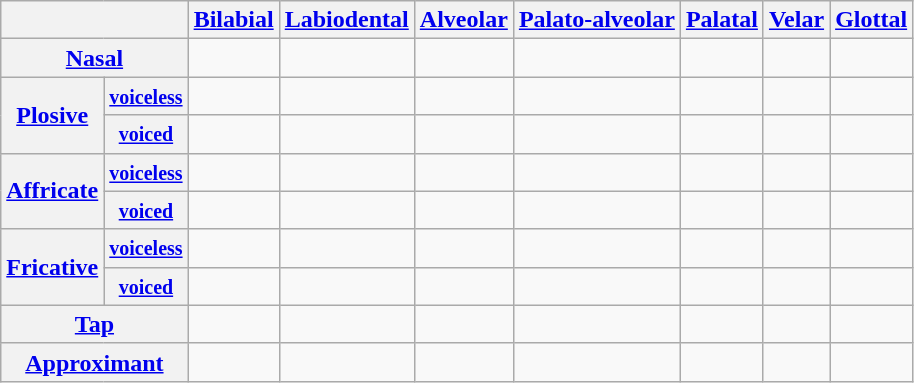<table class="wikitable" style="text-align: center;">
<tr>
<th colspan="2"></th>
<th><a href='#'>Bilabial</a></th>
<th><a href='#'>Labiodental</a></th>
<th><a href='#'>Alveolar</a></th>
<th><a href='#'>Palato-alveolar</a></th>
<th><a href='#'>Palatal</a></th>
<th><a href='#'>Velar</a></th>
<th><a href='#'>Glottal</a></th>
</tr>
<tr>
<th colspan="2"><a href='#'>Nasal</a></th>
<td></td>
<td></td>
<td></td>
<td></td>
<td></td>
<td></td>
<td></td>
</tr>
<tr>
<th rowspan="2"><a href='#'>Plosive</a></th>
<th><small><a href='#'>voiceless</a></small></th>
<td></td>
<td></td>
<td></td>
<td></td>
<td></td>
<td></td>
<td></td>
</tr>
<tr>
<th><small><a href='#'>voiced</a></small></th>
<td></td>
<td></td>
<td></td>
<td></td>
<td></td>
<td></td>
<td></td>
</tr>
<tr>
<th rowspan="2"><a href='#'>Affricate</a></th>
<th><small><a href='#'>voiceless</a></small></th>
<td></td>
<td></td>
<td></td>
<td></td>
<td></td>
<td></td>
<td></td>
</tr>
<tr>
<th><small><a href='#'>voiced</a></small></th>
<td></td>
<td></td>
<td></td>
<td></td>
<td></td>
<td></td>
<td></td>
</tr>
<tr>
<th rowspan="2"><a href='#'>Fricative</a></th>
<th><small><a href='#'>voiceless</a></small></th>
<td></td>
<td></td>
<td></td>
<td></td>
<td></td>
<td></td>
<td></td>
</tr>
<tr>
<th><small><a href='#'>voiced</a></small></th>
<td></td>
<td></td>
<td></td>
<td></td>
<td></td>
<td></td>
<td></td>
</tr>
<tr>
<th colspan="2"><a href='#'>Tap</a></th>
<td></td>
<td></td>
<td></td>
<td></td>
<td></td>
<td></td>
<td></td>
</tr>
<tr>
<th colspan="2"><a href='#'>Approximant</a></th>
<td></td>
<td></td>
<td></td>
<td></td>
<td></td>
<td></td>
<td></td>
</tr>
</table>
